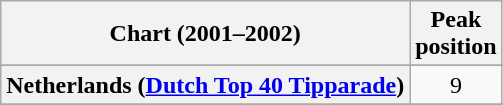<table class="wikitable sortable plainrowheaders">
<tr>
<th scope="col">Chart (2001–2002)</th>
<th scope="col">Peak<br>position</th>
</tr>
<tr>
</tr>
<tr>
</tr>
<tr>
<th scope="row">Netherlands (<a href='#'>Dutch Top 40 Tipparade</a>)</th>
<td align="center">9</td>
</tr>
<tr>
</tr>
<tr>
</tr>
<tr>
</tr>
<tr>
</tr>
<tr>
</tr>
<tr>
</tr>
<tr>
</tr>
<tr>
</tr>
<tr>
</tr>
</table>
